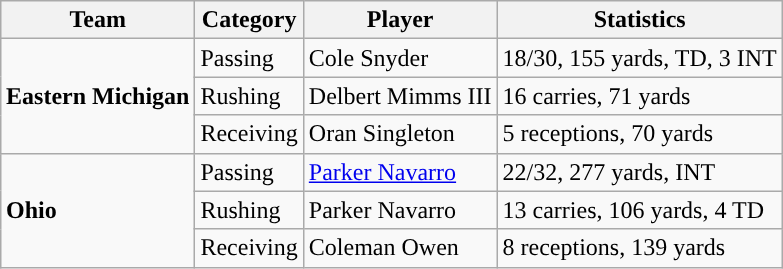<table class="wikitable" style="float: right;">
<tr>
<th>Team</th>
<th>Category</th>
<th>Player</th>
<th>Statistics</th>
</tr>
<tr>
<td rowspan=3><strong>Eastern Michigan</strong></td>
<td>Passing</td>
<td>Cole Snyder</td>
<td>18/30, 155 yards, TD, 3 INT</td>
</tr>
<tr>
<td>Rushing</td>
<td>Delbert Mimms III</td>
<td>16 carries, 71 yards</td>
</tr>
<tr>
<td>Receiving</td>
<td>Oran Singleton</td>
<td>5 receptions, 70 yards</td>
</tr>
<tr>
<td rowspan=3><strong>Ohio</strong></td>
<td>Passing</td>
<td><a href='#'>Parker Navarro</a></td>
<td>22/32, 277 yards, INT</td>
</tr>
<tr>
<td>Rushing</td>
<td>Parker Navarro</td>
<td>13 carries, 106 yards, 4 TD</td>
</tr>
<tr>
<td>Receiving</td>
<td>Coleman Owen</td>
<td>8 receptions, 139 yards</td>
</tr>
</table>
